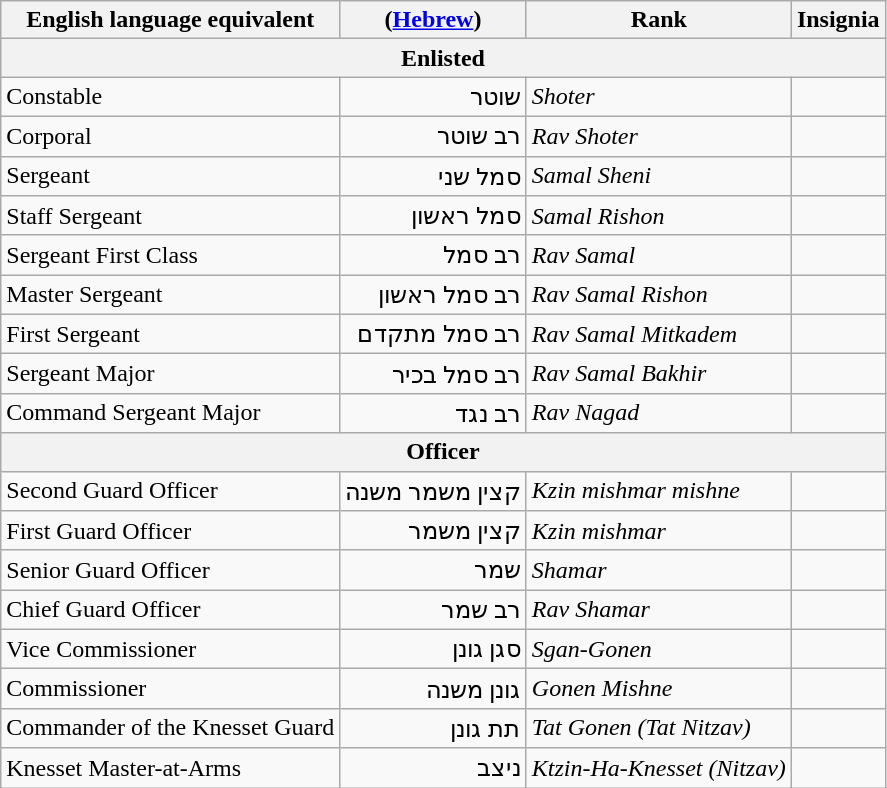<table class="wikitable">
<tr>
<th>English language equivalent</th>
<th>(<a href='#'>Hebrew</a>)</th>
<th>Rank</th>
<th>Insignia</th>
</tr>
<tr>
<th colspan="4">Enlisted</th>
</tr>
<tr>
<td>Constable</td>
<td dir="rtl">שוטר</td>
<td><em>Shoter</em></td>
<td></td>
</tr>
<tr>
<td>Corporal</td>
<td dir="rtl">רב שוטר</td>
<td><em>Rav Shoter</em></td>
<td></td>
</tr>
<tr>
<td>Sergeant</td>
<td dir="rtl">סמל שני</td>
<td><em>Samal Sheni</em></td>
<td></td>
</tr>
<tr>
<td>Staff Sergeant</td>
<td dir="rtl">סמל ראשון</td>
<td><em>Samal Rishon</em></td>
<td></td>
</tr>
<tr>
<td>Sergeant First Class</td>
<td dir="rtl">רב סמל</td>
<td><em>Rav Samal</em></td>
<td></td>
</tr>
<tr>
<td>Master Sergeant</td>
<td dir="rtl">רב סמל ראשון</td>
<td><em>Rav Samal Rishon</em></td>
<td></td>
</tr>
<tr>
<td>First Sergeant</td>
<td dir="rtl">רב סמל מתקדם</td>
<td><em>Rav Samal Mitkadem</em></td>
<td></td>
</tr>
<tr>
<td>Sergeant Major</td>
<td dir="rtl">רב סמל בכיר</td>
<td><em>Rav Samal Bakhir</em></td>
<td></td>
</tr>
<tr>
<td>Command Sergeant Major</td>
<td dir="rtl">רב נגד</td>
<td><em>Rav Nagad</em></td>
<td></td>
</tr>
<tr colspan="4">
<th colspan="4">Officer</th>
</tr>
<tr>
<td>Second Guard Officer</td>
<td dir="rtl">קצין משמר משנה</td>
<td><em>Kzin mishmar mishne</em></td>
<td></td>
</tr>
<tr>
<td>First Guard Officer</td>
<td dir="rtl">קצין משמר</td>
<td><em>Kzin mishmar</em></td>
<td></td>
</tr>
<tr>
<td>Senior Guard Officer</td>
<td dir="rtl">שמר</td>
<td><em>Shamar</em></td>
<td></td>
</tr>
<tr>
<td>Chief Guard Officer</td>
<td dir="rtl">רב שמר</td>
<td><em>Rav Shamar</em></td>
<td></td>
</tr>
<tr>
<td>Vice Commissioner</td>
<td dir="rtl">סגן גונן</td>
<td><em>Sgan-Gonen</em></td>
<td></td>
</tr>
<tr>
<td>Commissioner</td>
<td dir="rtl">גונן משנה</td>
<td><em>Gonen Mishne</em></td>
<td></td>
</tr>
<tr>
<td>Commander of the Knesset Guard</td>
<td dir="rtl">תת גונן</td>
<td><em>Tat Gonen (Tat Nitzav)</em></td>
<td></td>
</tr>
<tr>
<td>Knesset Master-at-Arms</td>
<td dir="rtl">ניצב</td>
<td><em>Ktzin-Ha-Knesset (Nitzav)</em></td>
<td></td>
</tr>
</table>
